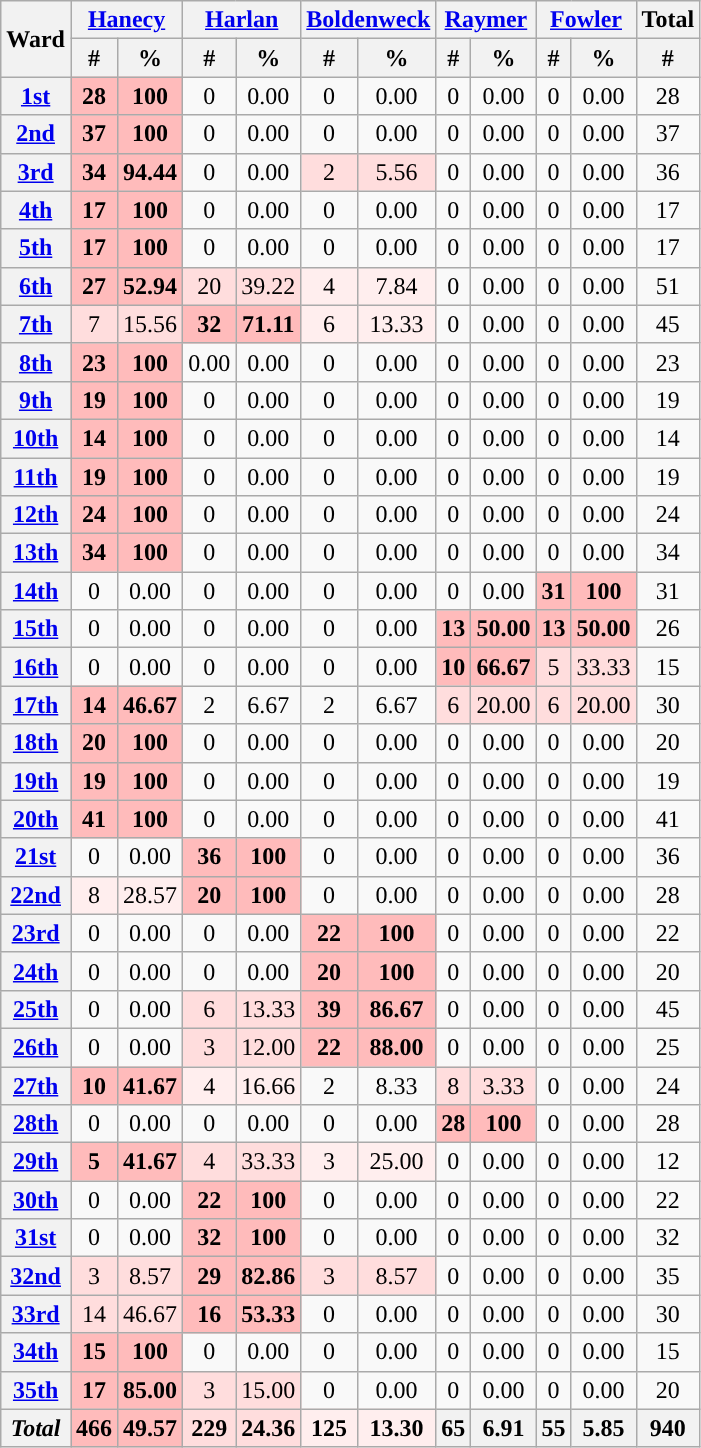<table class="wikitable mw-collapsible mw-collapsed" style="text-align: center">
<tr>
<th rowspan=2>Ward</th>
<th colspan=2><a href='#'>Hanecy</a></th>
<th colspan=2><a href='#'>Harlan</a></th>
<th colspan=2><a href='#'>Boldenweck</a></th>
<th colspan=2><a href='#'>Raymer</a></th>
<th colspan=2><a href='#'>Fowler</a></th>
<th>Total</th>
</tr>
<tr>
<th>#</th>
<th>%</th>
<th>#</th>
<th>%</th>
<th>#</th>
<th>%</th>
<th>#</th>
<th>%</th>
<th>#</th>
<th>%</th>
<th>#</th>
</tr>
<tr>
<th><a href='#'>1st</a></th>
<td style="background:#fbb;"><strong>28</strong></td>
<td style="background:#fbb;"><strong>100</strong></td>
<td>0</td>
<td>0.00</td>
<td>0</td>
<td>0.00</td>
<td>0</td>
<td>0.00</td>
<td>0</td>
<td>0.00</td>
<td>28</td>
</tr>
<tr>
<th><a href='#'>2nd</a></th>
<td style="background:#fbb;"><strong>37</strong></td>
<td style="background:#fbb;"><strong>100</strong></td>
<td>0</td>
<td>0.00</td>
<td>0</td>
<td>0.00</td>
<td>0</td>
<td>0.00</td>
<td>0</td>
<td>0.00</td>
<td>37</td>
</tr>
<tr>
<th><a href='#'>3rd</a></th>
<td style="background:#fbb;"><strong>34</strong></td>
<td style="background:#fbb;"><strong>94.44</strong></td>
<td>0</td>
<td>0.00</td>
<td style="background:#fdd;">2</td>
<td style="background:#fdd;">5.56</td>
<td>0</td>
<td>0.00</td>
<td>0</td>
<td>0.00</td>
<td>36</td>
</tr>
<tr>
<th><a href='#'>4th</a></th>
<td style="background:#fbb;"><strong>17</strong></td>
<td style="background:#fbb;"><strong>100</strong></td>
<td>0</td>
<td>0.00</td>
<td>0</td>
<td>0.00</td>
<td>0</td>
<td>0.00</td>
<td>0</td>
<td>0.00</td>
<td>17</td>
</tr>
<tr>
<th><a href='#'>5th</a></th>
<td style="background:#fbb;"><strong>17</strong></td>
<td style="background:#fbb;"><strong>100</strong></td>
<td>0</td>
<td>0.00</td>
<td>0</td>
<td>0.00</td>
<td>0</td>
<td>0.00</td>
<td>0</td>
<td>0.00</td>
<td>17</td>
</tr>
<tr>
<th><a href='#'>6th</a></th>
<td style="background:#fbb;"><strong>27</strong></td>
<td style="background:#fbb;"><strong>52.94</strong></td>
<td style="background:#fdd;">20</td>
<td style="background:#fdd;">39.22</td>
<td style="background:#fee;">4</td>
<td style="background:#fee;">7.84</td>
<td>0</td>
<td>0.00</td>
<td>0</td>
<td>0.00</td>
<td>51</td>
</tr>
<tr>
<th><a href='#'>7th</a></th>
<td style="background:#fdd;">7</td>
<td style="background:#fdd;">15.56</td>
<td style="background:#fbb;"><strong>32</strong></td>
<td style="background:#fbb;"><strong>71.11</strong></td>
<td style="background:#fee;">6</td>
<td style="background:#fee;">13.33</td>
<td>0</td>
<td>0.00</td>
<td>0</td>
<td>0.00</td>
<td>45</td>
</tr>
<tr>
<th><a href='#'>8th</a></th>
<td style="background:#fbb;"><strong>23</strong></td>
<td style="background:#fbb;"><strong>100</strong></td>
<td>0.00</td>
<td>0.00</td>
<td>0</td>
<td>0.00</td>
<td>0</td>
<td>0.00</td>
<td>0</td>
<td>0.00</td>
<td>23</td>
</tr>
<tr>
<th><a href='#'>9th</a></th>
<td style="background:#fbb;"><strong>19</strong></td>
<td style="background:#fbb;"><strong>100</strong></td>
<td>0</td>
<td>0.00</td>
<td>0</td>
<td>0.00</td>
<td>0</td>
<td>0.00</td>
<td>0</td>
<td>0.00</td>
<td>19</td>
</tr>
<tr>
<th><a href='#'>10th</a></th>
<td style="background:#fbb;"><strong>14</strong></td>
<td style="background:#fbb;"><strong>100</strong></td>
<td>0</td>
<td>0.00</td>
<td>0</td>
<td>0.00</td>
<td>0</td>
<td>0.00</td>
<td>0</td>
<td>0.00</td>
<td>14</td>
</tr>
<tr>
<th><a href='#'>11th</a></th>
<td style="background:#fbb;"><strong>19</strong></td>
<td style="background:#fbb;"><strong>100</strong></td>
<td>0</td>
<td>0.00</td>
<td>0</td>
<td>0.00</td>
<td>0</td>
<td>0.00</td>
<td>0</td>
<td>0.00</td>
<td>19</td>
</tr>
<tr>
<th><a href='#'>12th</a></th>
<td style="background:#fbb;"><strong>24</strong></td>
<td style="background:#fbb;"><strong>100</strong></td>
<td>0</td>
<td>0.00</td>
<td>0</td>
<td>0.00</td>
<td>0</td>
<td>0.00</td>
<td>0</td>
<td>0.00</td>
<td>24</td>
</tr>
<tr>
<th><a href='#'>13th</a></th>
<td style="background:#fbb;"><strong>34</strong></td>
<td style="background:#fbb;"><strong>100</strong></td>
<td>0</td>
<td>0.00</td>
<td>0</td>
<td>0.00</td>
<td>0</td>
<td>0.00</td>
<td>0</td>
<td>0.00</td>
<td>34</td>
</tr>
<tr>
<th><a href='#'>14th</a></th>
<td>0</td>
<td>0.00</td>
<td>0</td>
<td>0.00</td>
<td>0</td>
<td>0.00</td>
<td>0</td>
<td>0.00</td>
<td style="background:#fbb;"><strong>31</strong></td>
<td style="background:#fbb;"><strong>100</strong></td>
<td>31</td>
</tr>
<tr>
<th><a href='#'>15th</a></th>
<td>0</td>
<td>0.00</td>
<td>0</td>
<td>0.00</td>
<td>0</td>
<td>0.00</td>
<td style="background:#fbb;"><strong>13</strong></td>
<td style="background:#fbb;"><strong>50.00</strong></td>
<td style="background:#fbb;"><strong>13</strong></td>
<td style="background:#fbb;"><strong>50.00</strong></td>
<td>26</td>
</tr>
<tr>
<th><a href='#'>16th</a></th>
<td>0</td>
<td>0.00</td>
<td>0</td>
<td>0.00</td>
<td>0</td>
<td>0.00</td>
<td style="background:#fbb;"><strong>10</strong></td>
<td style="background:#fbb;"><strong>66.67</strong></td>
<td style="background:#fdd;">5</td>
<td style="background:#fdd;">33.33</td>
<td>15</td>
</tr>
<tr>
<th><a href='#'>17th</a></th>
<td style="background:#fbb;"><strong>14</strong></td>
<td style="background:#fbb;"><strong>46.67</strong></td>
<td>2</td>
<td>6.67</td>
<td>2</td>
<td>6.67</td>
<td style="background:#fdd;">6</td>
<td style="background:#fdd;">20.00</td>
<td style="background:#fdd;">6</td>
<td style="background:#fdd;">20.00</td>
<td>30</td>
</tr>
<tr>
<th><a href='#'>18th</a></th>
<td style="background:#fbb;"><strong>20</strong></td>
<td style="background:#fbb;"><strong>100</strong></td>
<td>0</td>
<td>0.00</td>
<td>0</td>
<td>0.00</td>
<td>0</td>
<td>0.00</td>
<td>0</td>
<td>0.00</td>
<td>20</td>
</tr>
<tr>
<th><a href='#'>19th</a></th>
<td style="background:#fbb;"><strong>19</strong></td>
<td style="background:#fbb;"><strong>100</strong></td>
<td>0</td>
<td>0.00</td>
<td>0</td>
<td>0.00</td>
<td>0</td>
<td>0.00</td>
<td>0</td>
<td>0.00</td>
<td>19</td>
</tr>
<tr>
<th><a href='#'>20th</a></th>
<td style="background:#fbb;"><strong>41</strong></td>
<td style="background:#fbb;"><strong>100</strong></td>
<td>0</td>
<td>0.00</td>
<td>0</td>
<td>0.00</td>
<td>0</td>
<td>0.00</td>
<td>0</td>
<td>0.00</td>
<td>41</td>
</tr>
<tr>
<th><a href='#'>21st</a></th>
<td>0</td>
<td>0.00</td>
<td style="background:#fbb;"><strong>36</strong></td>
<td style="background:#fbb;"><strong>100</strong></td>
<td>0</td>
<td>0.00</td>
<td>0</td>
<td>0.00</td>
<td>0</td>
<td>0.00</td>
<td>36</td>
</tr>
<tr>
<th><a href='#'>22nd</a></th>
<td style="background:#fee;">8</td>
<td style="background:#fee;">28.57</td>
<td style="background:#fbb;"><strong>20</strong></td>
<td style="background:#fbb;"><strong>100</strong></td>
<td>0</td>
<td>0.00</td>
<td>0</td>
<td>0.00</td>
<td>0</td>
<td>0.00</td>
<td>28</td>
</tr>
<tr>
<th><a href='#'>23rd</a></th>
<td>0</td>
<td>0.00</td>
<td>0</td>
<td>0.00</td>
<td style="background:#fbb;"><strong>22</strong></td>
<td style="background:#fbb;"><strong>100</strong></td>
<td>0</td>
<td>0.00</td>
<td>0</td>
<td>0.00</td>
<td>22</td>
</tr>
<tr>
<th><a href='#'>24th</a></th>
<td>0</td>
<td>0.00</td>
<td>0</td>
<td>0.00</td>
<td style="background:#fbb;"><strong>20</strong></td>
<td style="background:#fbb;"><strong>100</strong></td>
<td>0</td>
<td>0.00</td>
<td>0</td>
<td>0.00</td>
<td>20</td>
</tr>
<tr>
<th><a href='#'>25th</a></th>
<td>0</td>
<td>0.00</td>
<td style="background:#fdd;">6</td>
<td style="background:#fdd;">13.33</td>
<td style="background:#fbb;"><strong>39</strong></td>
<td style="background:#fbb;"><strong>86.67</strong></td>
<td>0</td>
<td>0.00</td>
<td>0</td>
<td>0.00</td>
<td>45</td>
</tr>
<tr>
<th><a href='#'>26th</a></th>
<td>0</td>
<td>0.00</td>
<td style="background:#fdd;">3</td>
<td style="background:#fdd;">12.00</td>
<td style="background:#fbb;"><strong>22</strong></td>
<td style="background:#fbb;"><strong>88.00</strong></td>
<td>0</td>
<td>0.00</td>
<td>0</td>
<td>0.00</td>
<td>25</td>
</tr>
<tr>
<th><a href='#'>27th</a></th>
<td style="background:#fbb;"><strong>10</strong></td>
<td style="background:#fbb;"><strong>41.67</strong></td>
<td style="background:#fee;">4</td>
<td style="background:#fee;">16.66</td>
<td>2</td>
<td>8.33</td>
<td style="background:#fdd;">8</td>
<td style="background:#fdd;">3.33</td>
<td>0</td>
<td>0.00</td>
<td>24</td>
</tr>
<tr>
<th><a href='#'>28th</a></th>
<td>0</td>
<td>0.00</td>
<td>0</td>
<td>0.00</td>
<td>0</td>
<td>0.00</td>
<td style="background:#fbb;"><strong>28</strong></td>
<td style="background:#fbb;"><strong>100</strong></td>
<td>0</td>
<td>0.00</td>
<td>28</td>
</tr>
<tr>
<th><a href='#'>29th</a></th>
<td style="background:#fbb;"><strong>5</strong></td>
<td style="background:#fbb;"><strong>41.67</strong></td>
<td style="background:#fdd;">4</td>
<td style="background:#fdd;">33.33</td>
<td style="background:#fee;">3</td>
<td style="background:#fee;">25.00</td>
<td>0</td>
<td>0.00</td>
<td>0</td>
<td>0.00</td>
<td>12</td>
</tr>
<tr>
<th><a href='#'>30th</a></th>
<td>0</td>
<td>0.00</td>
<td style="background:#fbb;"><strong>22</strong></td>
<td style="background:#fbb;"><strong>100</strong></td>
<td>0</td>
<td>0.00</td>
<td>0</td>
<td>0.00</td>
<td>0</td>
<td>0.00</td>
<td>22</td>
</tr>
<tr>
<th><a href='#'>31st</a></th>
<td>0</td>
<td>0.00</td>
<td style="background:#fbb;"><strong>32</strong></td>
<td style="background:#fbb;"><strong>100</strong></td>
<td>0</td>
<td>0.00</td>
<td>0</td>
<td>0.00</td>
<td>0</td>
<td>0.00</td>
<td>32</td>
</tr>
<tr>
<th><a href='#'>32nd</a></th>
<td style="background:#fdd;">3</td>
<td style="background:#fdd;">8.57</td>
<td style="background:#fbb;"><strong>29</strong></td>
<td style="background:#fbb;"><strong>82.86</strong></td>
<td style="background:#fdd;">3</td>
<td style="background:#fdd;">8.57</td>
<td>0</td>
<td>0.00</td>
<td>0</td>
<td>0.00</td>
<td>35</td>
</tr>
<tr>
<th><a href='#'>33rd</a></th>
<td style="background:#fdd;">14</td>
<td style="background:#fdd;">46.67</td>
<td style="background:#fbb;"><strong>16</strong></td>
<td style="background:#fbb;"><strong>53.33</strong></td>
<td>0</td>
<td>0.00</td>
<td>0</td>
<td>0.00</td>
<td>0</td>
<td>0.00</td>
<td>30</td>
</tr>
<tr>
<th><a href='#'>34th</a></th>
<td style="background:#fbb;"><strong>15</strong></td>
<td style="background:#fbb;"><strong>100</strong></td>
<td>0</td>
<td>0.00</td>
<td>0</td>
<td>0.00</td>
<td>0</td>
<td>0.00</td>
<td>0</td>
<td>0.00</td>
<td>15</td>
</tr>
<tr>
<th><a href='#'>35th</a></th>
<td style="background:#fbb;"><strong>17</strong></td>
<td style="background:#fbb;"><strong>85.00</strong></td>
<td style="background:#fdd;">3</td>
<td style="background:#fdd;">15.00</td>
<td>0</td>
<td>0.00</td>
<td>0</td>
<td>0.00</td>
<td>0</td>
<td>0.00</td>
<td>20</td>
</tr>
<tr>
<th><em>Total</em></th>
<th style="background:#fbb;">466</th>
<th style="background:#fbb;">49.57</th>
<th style="background:#fdd;">229</th>
<th style="background:#fdd;">24.36</th>
<th style="background:#fee;">125</th>
<th style="background:#fee;">13.30</th>
<th>65</th>
<th>6.91</th>
<th>55</th>
<th>5.85</th>
<th>940</th>
</tr>
</table>
